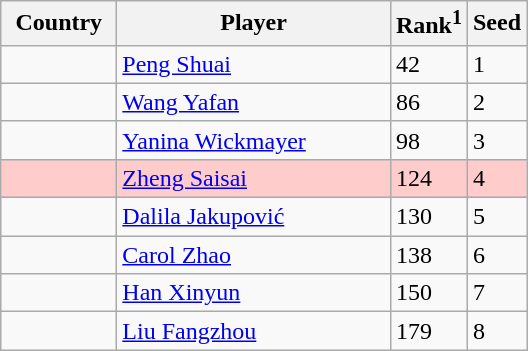<table class="sortable wikitable">
<tr>
<th width="70">Country</th>
<th width="175">Player</th>
<th>Rank<sup>1</sup></th>
<th>Seed</th>
</tr>
<tr>
<td></td>
<td><a href='#'>Peng Shuai</a></td>
<td>42</td>
<td>1</td>
</tr>
<tr>
<td></td>
<td><a href='#'>Wang Yafan</a></td>
<td>86</td>
<td>2</td>
</tr>
<tr>
<td></td>
<td><a href='#'>Yanina Wickmayer</a></td>
<td>98</td>
<td>3</td>
</tr>
<tr style="background:#fcc;">
<td></td>
<td><a href='#'>Zheng Saisai</a></td>
<td>124</td>
<td>4</td>
</tr>
<tr>
<td></td>
<td><a href='#'>Dalila Jakupović</a></td>
<td>130</td>
<td>5</td>
</tr>
<tr>
<td></td>
<td><a href='#'>Carol Zhao</a></td>
<td>138</td>
<td>6</td>
</tr>
<tr>
<td></td>
<td><a href='#'>Han Xinyun</a></td>
<td>150</td>
<td>7</td>
</tr>
<tr>
<td></td>
<td><a href='#'>Liu Fangzhou</a></td>
<td>179</td>
<td>8</td>
</tr>
</table>
